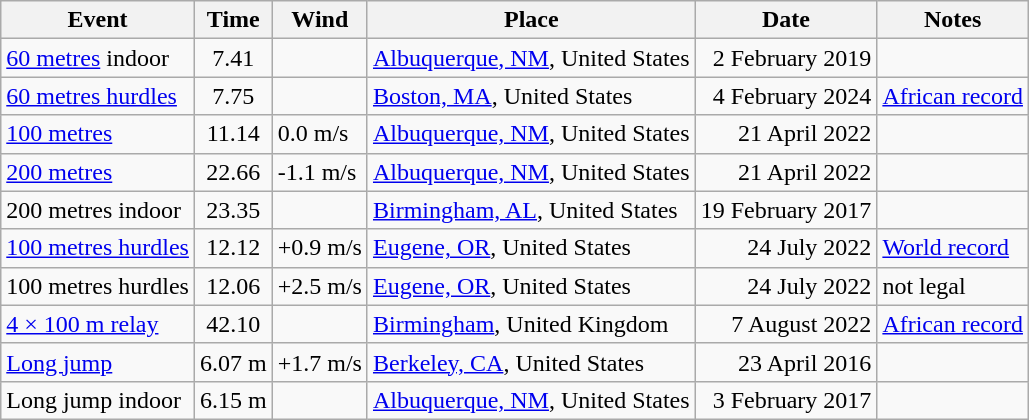<table class="wikitable">
<tr>
<th>Event</th>
<th>Time</th>
<th>Wind</th>
<th>Place</th>
<th>Date</th>
<th>Notes</th>
</tr>
<tr>
<td><a href='#'>60 metres</a> indoor</td>
<td style="text-align:center;">7.41</td>
<td></td>
<td><a href='#'>Albuquerque, NM</a>, United States</td>
<td style="text-align:right;">2 February 2019</td>
<td></td>
</tr>
<tr>
<td><a href='#'>60 metres hurdles</a></td>
<td style="text-align:center;">7.75</td>
<td></td>
<td><a href='#'>Boston, MA</a>, United States</td>
<td style="text-align:right;">4 February 2024</td>
<td><a href='#'>African record</a></td>
</tr>
<tr>
<td><a href='#'>100 metres</a></td>
<td style="text-align:center;">11.14</td>
<td>0.0 m/s</td>
<td><a href='#'>Albuquerque, NM</a>, United States</td>
<td style="text-align:right;">21 April 2022</td>
<td></td>
</tr>
<tr>
<td><a href='#'>200 metres</a></td>
<td style="text-align:center;">22.66</td>
<td>-1.1 m/s</td>
<td><a href='#'>Albuquerque, NM</a>, United States</td>
<td style="text-align:right;">21 April 2022</td>
<td></td>
</tr>
<tr>
<td>200 metres indoor</td>
<td style="text-align:center;">23.35</td>
<td></td>
<td><a href='#'>Birmingham, AL</a>, United States</td>
<td style="text-align:right;">19 February 2017</td>
<td></td>
</tr>
<tr>
<td><a href='#'>100 metres hurdles</a></td>
<td style="text-align:center;">12.12</td>
<td>+0.9 m/s</td>
<td><a href='#'>Eugene, OR</a>, United States</td>
<td style="text-align:right;">24 July 2022</td>
<td><a href='#'>World record</a></td>
</tr>
<tr>
<td>100 metres hurdles</td>
<td style="text-align:center;">12.06</td>
<td>+2.5 m/s</td>
<td><a href='#'>Eugene, OR</a>, United States</td>
<td style="text-align:right;">24 July 2022</td>
<td>not legal</td>
</tr>
<tr>
<td><a href='#'>4 × 100 m relay</a></td>
<td style="text-align:center;">42.10</td>
<td></td>
<td><a href='#'>Birmingham</a>, United Kingdom</td>
<td style="text-align:right;">7 August 2022</td>
<td><a href='#'>African record</a></td>
</tr>
<tr>
<td><a href='#'>Long jump</a></td>
<td style="text-align:center;">6.07 m</td>
<td>+1.7 m/s</td>
<td><a href='#'>Berkeley, CA</a>, United States</td>
<td style="text-align:right;">23 April 2016</td>
<td></td>
</tr>
<tr>
<td>Long jump indoor</td>
<td style="text-align:center;">6.15 m</td>
<td></td>
<td><a href='#'>Albuquerque, NM</a>, United States</td>
<td style="text-align:right;">3 February 2017</td>
<td></td>
</tr>
</table>
